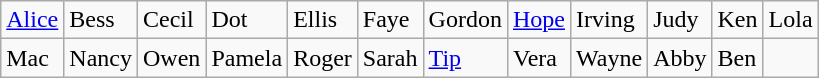<table class="wikitable">
<tr>
<td><a href='#'>Alice</a></td>
<td>Bess</td>
<td>Cecil</td>
<td>Dot</td>
<td>Ellis</td>
<td>Faye</td>
<td>Gordon</td>
<td><a href='#'>Hope</a></td>
<td>Irving</td>
<td>Judy</td>
<td>Ken</td>
<td>Lola</td>
</tr>
<tr>
<td>Mac</td>
<td>Nancy</td>
<td>Owen</td>
<td>Pamela</td>
<td>Roger</td>
<td>Sarah</td>
<td><a href='#'>Tip</a></td>
<td>Vera</td>
<td>Wayne</td>
<td>Abby</td>
<td>Ben</td>
</tr>
</table>
